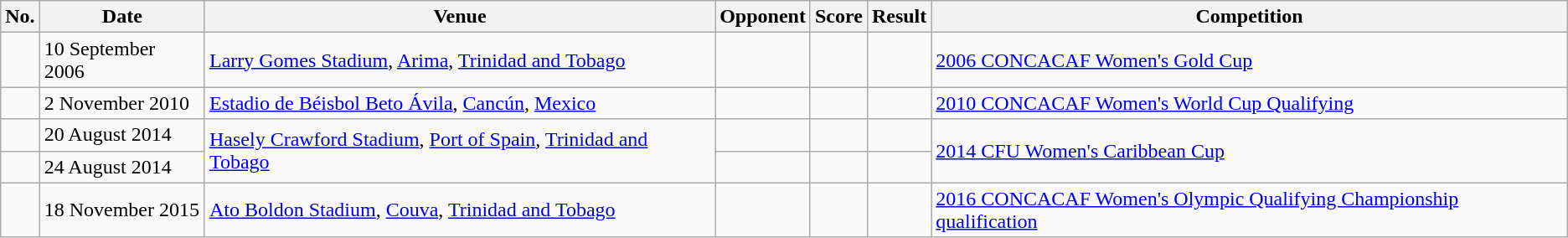<table class="wikitable">
<tr>
<th>No.</th>
<th>Date</th>
<th>Venue</th>
<th>Opponent</th>
<th>Score</th>
<th>Result</th>
<th>Competition</th>
</tr>
<tr>
<td></td>
<td>10 September 2006</td>
<td><a href='#'>Larry Gomes Stadium</a>, <a href='#'>Arima</a>, <a href='#'>Trinidad and Tobago</a></td>
<td></td>
<td></td>
<td></td>
<td><a href='#'>2006 CONCACAF Women's Gold Cup</a></td>
</tr>
<tr>
<td></td>
<td>2 November 2010</td>
<td><a href='#'>Estadio de Béisbol Beto Ávila</a>, <a href='#'>Cancún</a>, <a href='#'>Mexico</a></td>
<td></td>
<td></td>
<td></td>
<td><a href='#'>2010 CONCACAF Women's World Cup Qualifying</a></td>
</tr>
<tr>
<td></td>
<td>20 August 2014</td>
<td rowspan=2><a href='#'>Hasely Crawford Stadium</a>, <a href='#'>Port of Spain</a>, <a href='#'>Trinidad and Tobago</a></td>
<td></td>
<td></td>
<td></td>
<td rowspan=2><a href='#'>2014 CFU Women's Caribbean Cup</a></td>
</tr>
<tr>
<td></td>
<td>24 August 2014</td>
<td></td>
<td></td>
<td></td>
</tr>
<tr>
<td></td>
<td>18 November 2015</td>
<td><a href='#'>Ato Boldon Stadium</a>, <a href='#'>Couva</a>, <a href='#'>Trinidad and Tobago</a></td>
<td></td>
<td></td>
<td></td>
<td><a href='#'>2016 CONCACAF Women's Olympic Qualifying Championship qualification</a></td>
</tr>
</table>
